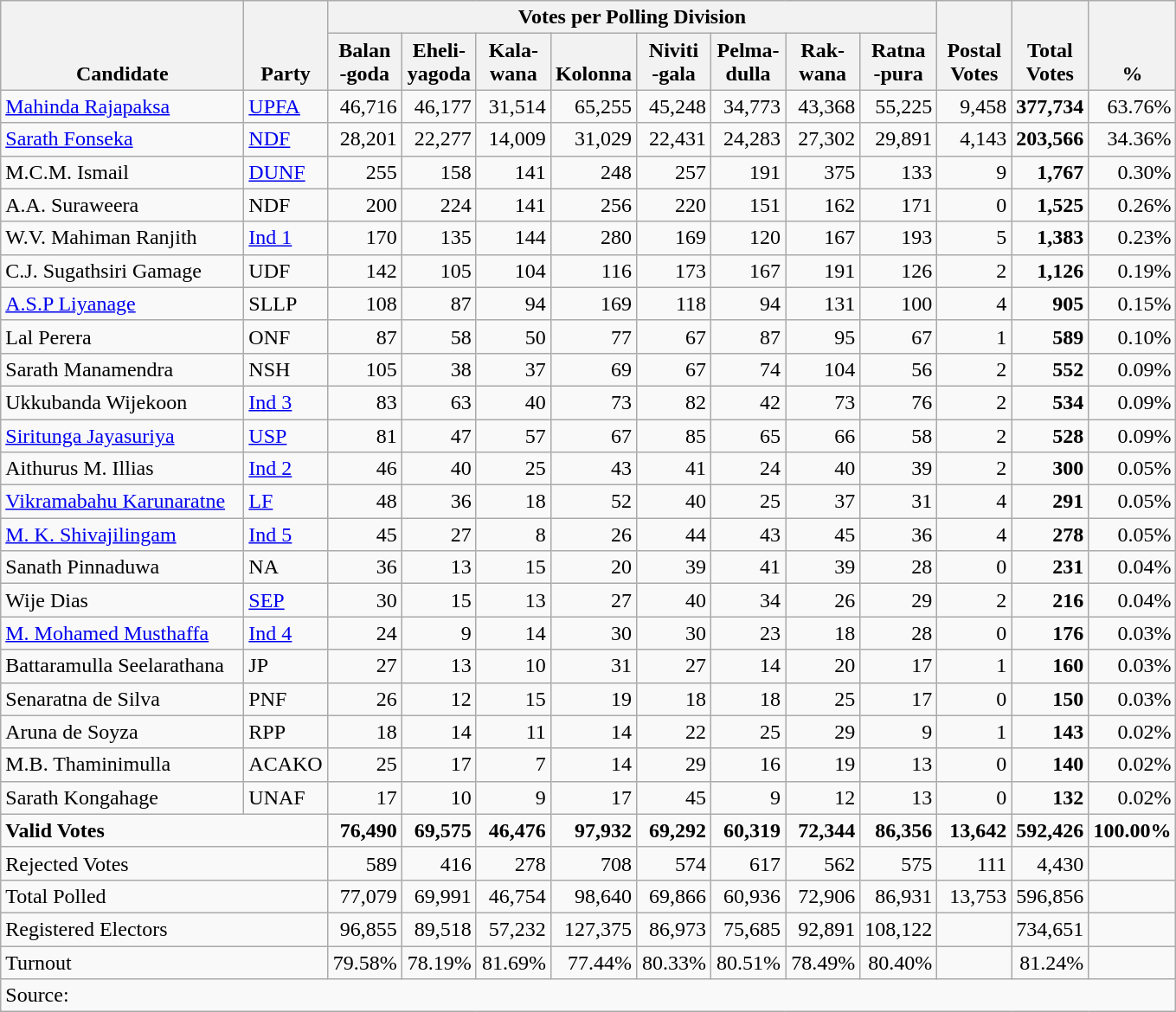<table class="wikitable" border="1" style="text-align:right;">
<tr>
<th align=left valign=bottom rowspan=2 width="180">Candidate</th>
<th align=left valign=bottom rowspan=2 width="40">Party</th>
<th colspan=8>Votes per Polling Division</th>
<th align=center valign=bottom rowspan=2 width="50">Postal<br>Votes</th>
<th align=center valign=bottom rowspan=2 width="50">Total Votes</th>
<th align=center valign=bottom rowspan=2 width="50">%</th>
</tr>
<tr>
<th align=center valign=bottom width="50">Balan<br>-goda</th>
<th align=center valign=bottom width="50">Eheli-<br>yagoda</th>
<th align=center valign=bottom width="50">Kala-<br>wana</th>
<th align=center valign=bottom width="50">Kolonna</th>
<th align=center valign=bottom width="50">Niviti<br>-gala</th>
<th align=center valign=bottom width="50">Pelma-<br>dulla</th>
<th align=center valign=bottom width="50">Rak-<br>wana</th>
<th align=center valign=bottom width="50">Ratna<br>-pura</th>
</tr>
<tr>
<td align=left><a href='#'>Mahinda Rajapaksa</a></td>
<td align=left><a href='#'>UPFA</a></td>
<td>46,716</td>
<td>46,177</td>
<td>31,514</td>
<td>65,255</td>
<td>45,248</td>
<td>34,773</td>
<td>43,368</td>
<td>55,225</td>
<td>9,458</td>
<td><strong>377,734</strong></td>
<td>63.76%</td>
</tr>
<tr>
<td align=left><a href='#'>Sarath Fonseka</a></td>
<td align=left><a href='#'>NDF</a></td>
<td>28,201</td>
<td>22,277</td>
<td>14,009</td>
<td>31,029</td>
<td>22,431</td>
<td>24,283</td>
<td>27,302</td>
<td>29,891</td>
<td>4,143</td>
<td><strong>203,566</strong></td>
<td>34.36%</td>
</tr>
<tr>
<td align=left>M.C.M. Ismail</td>
<td align=left><a href='#'>DUNF</a></td>
<td>255</td>
<td>158</td>
<td>141</td>
<td>248</td>
<td>257</td>
<td>191</td>
<td>375</td>
<td>133</td>
<td>9</td>
<td><strong>1,767</strong></td>
<td>0.30%</td>
</tr>
<tr>
<td align=left>A.A. Suraweera</td>
<td align=left>NDF</td>
<td>200</td>
<td>224</td>
<td>141</td>
<td>256</td>
<td>220</td>
<td>151</td>
<td>162</td>
<td>171</td>
<td>0</td>
<td><strong>1,525</strong></td>
<td>0.26%</td>
</tr>
<tr>
<td align=left>W.V. Mahiman Ranjith</td>
<td align=left><a href='#'>Ind 1</a></td>
<td>170</td>
<td>135</td>
<td>144</td>
<td>280</td>
<td>169</td>
<td>120</td>
<td>167</td>
<td>193</td>
<td>5</td>
<td><strong>1,383</strong></td>
<td>0.23%</td>
</tr>
<tr>
<td align=left>C.J. Sugathsiri Gamage</td>
<td align=left>UDF</td>
<td>142</td>
<td>105</td>
<td>104</td>
<td>116</td>
<td>173</td>
<td>167</td>
<td>191</td>
<td>126</td>
<td>2</td>
<td><strong>1,126</strong></td>
<td>0.19%</td>
</tr>
<tr>
<td align=left><a href='#'>A.S.P Liyanage</a></td>
<td align=left>SLLP</td>
<td>108</td>
<td>87</td>
<td>94</td>
<td>169</td>
<td>118</td>
<td>94</td>
<td>131</td>
<td>100</td>
<td>4</td>
<td><strong>905</strong></td>
<td>0.15%</td>
</tr>
<tr>
<td align=left>Lal Perera</td>
<td align=left>ONF</td>
<td>87</td>
<td>58</td>
<td>50</td>
<td>77</td>
<td>67</td>
<td>87</td>
<td>95</td>
<td>67</td>
<td>1</td>
<td><strong>589</strong></td>
<td>0.10%</td>
</tr>
<tr>
<td align=left>Sarath Manamendra</td>
<td align=left>NSH</td>
<td>105</td>
<td>38</td>
<td>37</td>
<td>69</td>
<td>67</td>
<td>74</td>
<td>104</td>
<td>56</td>
<td>2</td>
<td><strong>552</strong></td>
<td>0.09%</td>
</tr>
<tr>
<td align=left>Ukkubanda Wijekoon</td>
<td align=left><a href='#'>Ind 3</a></td>
<td>83</td>
<td>63</td>
<td>40</td>
<td>73</td>
<td>82</td>
<td>42</td>
<td>73</td>
<td>76</td>
<td>2</td>
<td><strong>534</strong></td>
<td>0.09%</td>
</tr>
<tr>
<td align=left><a href='#'>Siritunga Jayasuriya</a></td>
<td align=left><a href='#'>USP</a></td>
<td>81</td>
<td>47</td>
<td>57</td>
<td>67</td>
<td>85</td>
<td>65</td>
<td>66</td>
<td>58</td>
<td>2</td>
<td><strong>528</strong></td>
<td>0.09%</td>
</tr>
<tr>
<td align=left>Aithurus M. Illias</td>
<td align=left><a href='#'>Ind 2</a></td>
<td>46</td>
<td>40</td>
<td>25</td>
<td>43</td>
<td>41</td>
<td>24</td>
<td>40</td>
<td>39</td>
<td>2</td>
<td><strong>300</strong></td>
<td>0.05%</td>
</tr>
<tr>
<td align=left><a href='#'>Vikramabahu Karunaratne</a></td>
<td align=left><a href='#'>LF</a></td>
<td>48</td>
<td>36</td>
<td>18</td>
<td>52</td>
<td>40</td>
<td>25</td>
<td>37</td>
<td>31</td>
<td>4</td>
<td><strong>291</strong></td>
<td>0.05%</td>
</tr>
<tr>
<td align=left><a href='#'>M. K. Shivajilingam</a></td>
<td align=left><a href='#'>Ind 5</a></td>
<td>45</td>
<td>27</td>
<td>8</td>
<td>26</td>
<td>44</td>
<td>43</td>
<td>45</td>
<td>36</td>
<td>4</td>
<td><strong>278</strong></td>
<td>0.05%</td>
</tr>
<tr>
<td align=left>Sanath Pinnaduwa</td>
<td align=left>NA</td>
<td>36</td>
<td>13</td>
<td>15</td>
<td>20</td>
<td>39</td>
<td>41</td>
<td>39</td>
<td>28</td>
<td>0</td>
<td><strong>231</strong></td>
<td>0.04%</td>
</tr>
<tr>
<td align=left>Wije Dias</td>
<td align=left><a href='#'>SEP</a></td>
<td>30</td>
<td>15</td>
<td>13</td>
<td>27</td>
<td>40</td>
<td>34</td>
<td>26</td>
<td>29</td>
<td>2</td>
<td><strong>216</strong></td>
<td>0.04%</td>
</tr>
<tr>
<td align=left><a href='#'>M. Mohamed Musthaffa</a></td>
<td align=left><a href='#'>Ind 4</a></td>
<td>24</td>
<td>9</td>
<td>14</td>
<td>30</td>
<td>30</td>
<td>23</td>
<td>18</td>
<td>28</td>
<td>0</td>
<td><strong>176</strong></td>
<td>0.03%</td>
</tr>
<tr>
<td align=left>Battaramulla Seelarathana</td>
<td align=left>JP</td>
<td>27</td>
<td>13</td>
<td>10</td>
<td>31</td>
<td>27</td>
<td>14</td>
<td>20</td>
<td>17</td>
<td>1</td>
<td><strong>160</strong></td>
<td>0.03%</td>
</tr>
<tr>
<td align=left>Senaratna de Silva</td>
<td align=left>PNF</td>
<td>26</td>
<td>12</td>
<td>15</td>
<td>19</td>
<td>18</td>
<td>18</td>
<td>25</td>
<td>17</td>
<td>0</td>
<td><strong>150</strong></td>
<td>0.03%</td>
</tr>
<tr>
<td align=left>Aruna de Soyza</td>
<td align=left>RPP</td>
<td>18</td>
<td>14</td>
<td>11</td>
<td>14</td>
<td>22</td>
<td>25</td>
<td>29</td>
<td>9</td>
<td>1</td>
<td><strong>143</strong></td>
<td>0.02%</td>
</tr>
<tr>
<td align=left>M.B. Thaminimulla</td>
<td align=left>ACAKO</td>
<td>25</td>
<td>17</td>
<td>7</td>
<td>14</td>
<td>29</td>
<td>16</td>
<td>19</td>
<td>13</td>
<td>0</td>
<td><strong>140</strong></td>
<td>0.02%</td>
</tr>
<tr>
<td align=left>Sarath Kongahage</td>
<td align=left>UNAF</td>
<td>17</td>
<td>10</td>
<td>9</td>
<td>17</td>
<td>45</td>
<td>9</td>
<td>12</td>
<td>13</td>
<td>0</td>
<td><strong>132</strong></td>
<td>0.02%</td>
</tr>
<tr>
<td align=left colspan=2><strong>Valid Votes</strong></td>
<td><strong>76,490</strong></td>
<td><strong>69,575</strong></td>
<td><strong>46,476</strong></td>
<td><strong>97,932</strong></td>
<td><strong>69,292</strong></td>
<td><strong>60,319</strong></td>
<td><strong>72,344</strong></td>
<td><strong>86,356</strong></td>
<td><strong>13,642</strong></td>
<td><strong>592,426</strong></td>
<td><strong>100.00%</strong></td>
</tr>
<tr>
<td align=left colspan=2>Rejected Votes</td>
<td>589</td>
<td>416</td>
<td>278</td>
<td>708</td>
<td>574</td>
<td>617</td>
<td>562</td>
<td>575</td>
<td>111</td>
<td>4,430</td>
<td></td>
</tr>
<tr>
<td align=left colspan=2>Total Polled</td>
<td>77,079</td>
<td>69,991</td>
<td>46,754</td>
<td>98,640</td>
<td>69,866</td>
<td>60,936</td>
<td>72,906</td>
<td>86,931</td>
<td>13,753</td>
<td>596,856</td>
<td></td>
</tr>
<tr>
<td align=left colspan=2>Registered Electors</td>
<td>96,855</td>
<td>89,518</td>
<td>57,232</td>
<td>127,375</td>
<td>86,973</td>
<td>75,685</td>
<td>92,891</td>
<td>108,122</td>
<td></td>
<td>734,651</td>
<td></td>
</tr>
<tr>
<td align=left colspan=2>Turnout</td>
<td>79.58%</td>
<td>78.19%</td>
<td>81.69%</td>
<td>77.44%</td>
<td>80.33%</td>
<td>80.51%</td>
<td>78.49%</td>
<td>80.40%</td>
<td></td>
<td>81.24%</td>
<td></td>
</tr>
<tr>
<td align=left colspan=13>Source:</td>
</tr>
</table>
